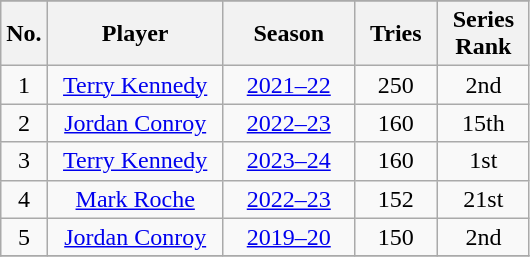<table class="wikitable sortable" style="text-align: center;">
<tr>
</tr>
<tr>
<th>No.</th>
<th width=110>Player</th>
<th width=80>Season</th>
<th width=48>Tries</th>
<th width=54>Series <br> Rank</th>
</tr>
<tr>
<td align=center>1</td>
<td><a href='#'>Terry Kennedy</a></td>
<td><a href='#'>2021–22</a></td>
<td align=center>250</td>
<td>2nd</td>
</tr>
<tr>
<td align=center>2</td>
<td><a href='#'>Jordan Conroy</a></td>
<td><a href='#'>2022–23</a></td>
<td align=center>160</td>
<td>15th</td>
</tr>
<tr>
<td align=center>3</td>
<td><a href='#'>Terry Kennedy</a></td>
<td><a href='#'>2023–24</a></td>
<td align=center>160</td>
<td>1st</td>
</tr>
<tr>
<td align=center>4</td>
<td><a href='#'>Mark Roche</a></td>
<td><a href='#'>2022–23</a></td>
<td align=center>152</td>
<td>21st</td>
</tr>
<tr>
<td align=center>5</td>
<td><a href='#'>Jordan Conroy</a></td>
<td><a href='#'>2019–20</a></td>
<td>150</td>
<td>2nd</td>
</tr>
<tr>
</tr>
</table>
